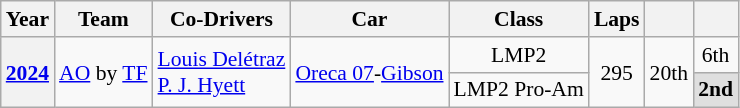<table class="wikitable" style="text-align:center; font-size:90%">
<tr>
<th>Year</th>
<th>Team</th>
<th>Co-Drivers</th>
<th>Car</th>
<th>Class</th>
<th>Laps</th>
<th></th>
<th></th>
</tr>
<tr>
<th rowspan="2"><a href='#'>2024</a></th>
<td rowspan="2" align="left"nowrap> <a href='#'>AO</a> by <a href='#'>TF</a></td>
<td rowspan="2" align="left"nowrap> <a href='#'>Louis Delétraz</a><br> <a href='#'>P. J. Hyett</a></td>
<td rowspan="2" align="left"nowrap><a href='#'>Oreca 07</a>-<a href='#'>Gibson</a></td>
<td>LMP2</td>
<td rowspan="2">295</td>
<td rowspan="2">20th</td>
<td>6th</td>
</tr>
<tr>
<td nowrap>LMP2 Pro-Am</td>
<td style="background:#DFDFDF;"><strong>2nd</strong></td>
</tr>
</table>
